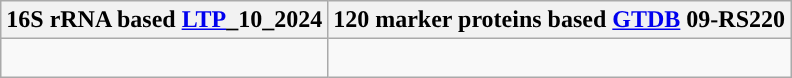<table class="wikitable">
<tr>
<th colspan=1>16S rRNA based <a href='#'>LTP</a>_10_2024</th>
<th colspan=1>120 marker proteins based <a href='#'>GTDB</a> 09-RS220</th>
</tr>
<tr>
<td style="vertical-align:top"><br></td>
<td><br></td>
</tr>
</table>
